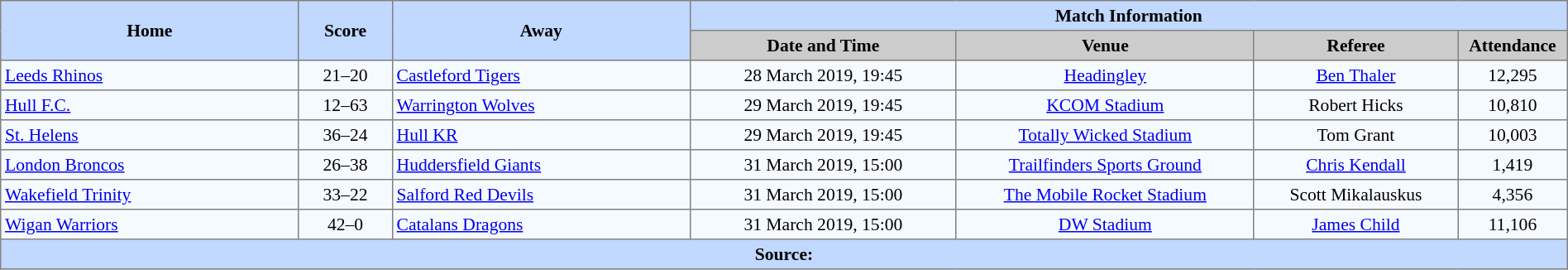<table border="1" style="border-collapse:collapse; font-size:90%; text-align:center;" cellpadding="3" cellspacing="0" width="100%">
<tr bgcolor="#C1D8FF">
<th rowspan="2" width="19%">Home</th>
<th rowspan="2" width="6%">Score</th>
<th rowspan="2" width="19%">Away</th>
<th colspan="4">Match Information</th>
</tr>
<tr bgcolor="#CCCCCC">
<th width="17%">Date and Time</th>
<th width="19%">Venue</th>
<th width="13%">Referee</th>
<th width="7%">Attendance</th>
</tr>
<tr bgcolor="#F5FAFF">
<td align="left"> <a href='#'>Leeds Rhinos</a></td>
<td>21–20</td>
<td align="left"> <a href='#'>Castleford Tigers</a></td>
<td>28 March 2019, 19:45</td>
<td><a href='#'>Headingley</a></td>
<td><a href='#'>Ben Thaler</a></td>
<td>12,295</td>
</tr>
<tr bgcolor="#F5FAFF">
<td align="left"> <a href='#'>Hull F.C.</a></td>
<td>12–63</td>
<td align="left"> <a href='#'>Warrington Wolves</a></td>
<td>29 March 2019, 19:45</td>
<td><a href='#'>KCOM Stadium</a></td>
<td>Robert Hicks</td>
<td>10,810</td>
</tr>
<tr bgcolor="#F5FAFF">
<td align="left"> <a href='#'>St. Helens</a></td>
<td>36–24</td>
<td align="left"> <a href='#'>Hull KR</a></td>
<td>29 March 2019, 19:45</td>
<td><a href='#'>Totally Wicked Stadium</a></td>
<td>Tom Grant</td>
<td>10,003</td>
</tr>
<tr bgcolor="#F5FAFF">
<td align="left"> <a href='#'>London Broncos</a></td>
<td>26–38</td>
<td align="left"> <a href='#'>Huddersfield Giants</a></td>
<td>31 March 2019, 15:00</td>
<td><a href='#'>Trailfinders Sports Ground</a></td>
<td><a href='#'>Chris Kendall</a></td>
<td>1,419</td>
</tr>
<tr bgcolor="#F5FAFF">
<td align="left"> <a href='#'>Wakefield Trinity</a></td>
<td>33–22</td>
<td align="left"> <a href='#'>Salford Red Devils</a></td>
<td>31 March 2019, 15:00</td>
<td><a href='#'>The Mobile Rocket Stadium</a></td>
<td>Scott Mikalauskus</td>
<td>4,356</td>
</tr>
<tr bgcolor="#F5FAFF">
<td align="left"> <a href='#'>Wigan Warriors</a></td>
<td>42–0</td>
<td align="left"> <a href='#'>Catalans Dragons</a></td>
<td>31 March 2019, 15:00</td>
<td><a href='#'>DW Stadium</a></td>
<td><a href='#'>James Child</a></td>
<td>11,106</td>
</tr>
<tr style="background:#c1d8ff;">
<th colspan="7">Source:</th>
</tr>
</table>
